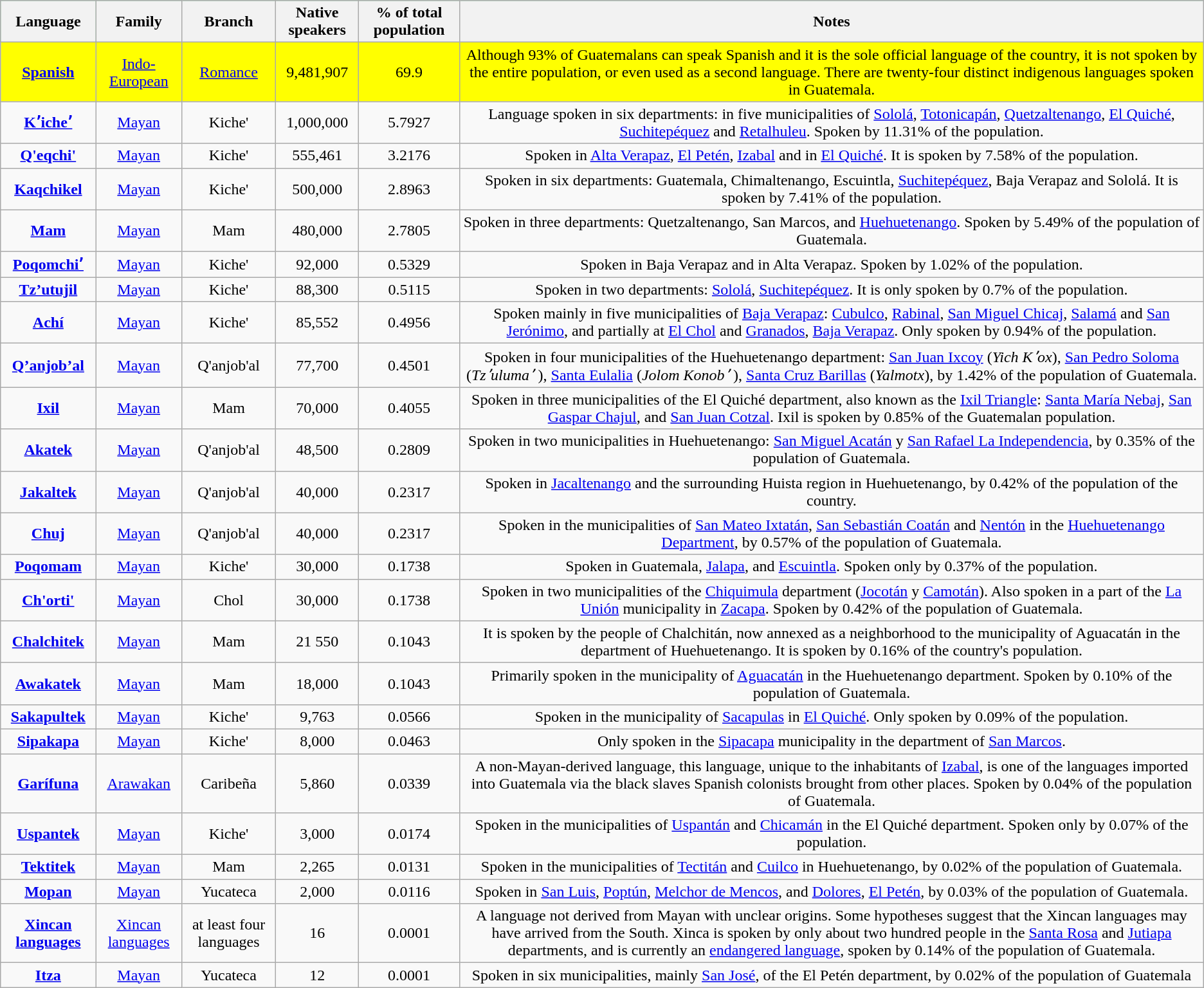<table class="sortable wikitable">
<tr align="center" bgcolor="66FF99999">
<th>Language</th>
<th>Family</th>
<th>Branch</th>
<th>Native speakers</th>
<th>% of total population</th>
<th>Notes</th>
</tr>
<tr align="center" bgcolor="ffff">
<td><strong><a href='#'>Spanish</a></strong></td>
<td><a href='#'>Indo-European</a></td>
<td><a href='#'>Romance</a></td>
<td>9,481,907</td>
<td>69.9</td>
<td>Although 93% of Guatemalans can speak Spanish and it is the sole official language of the country, it is not spoken by the entire population, or even used as a second language. There are twenty-four distinct indigenous languages spoken in Guatemala.</td>
</tr>
<tr align="center">
<td><strong><a href='#'>Kʼicheʼ</a></strong></td>
<td><a href='#'>Mayan</a></td>
<td>Kiche'</td>
<td>1,000,000</td>
<td>5.7927</td>
<td>Language spoken in six departments: in five municipalities of <a href='#'>Sololá</a>, <a href='#'>Totonicapán</a>, <a href='#'>Quetzaltenango</a>, <a href='#'>El Quiché</a>, <a href='#'>Suchitepéquez</a> and <a href='#'>Retalhuleu</a>. Spoken by 11.31% of the population.</td>
</tr>
<tr align="center">
<td><strong><a href='#'>Q'eqchi'</a></strong></td>
<td><a href='#'>Mayan</a></td>
<td>Kiche'</td>
<td>555,461</td>
<td>3.2176</td>
<td>Spoken in <a href='#'>Alta Verapaz</a>, <a href='#'>El Petén</a>, <a href='#'>Izabal</a> and in <a href='#'>El Quiché</a>. It is spoken by 7.58% of the population.</td>
</tr>
<tr align="center">
<td><strong><a href='#'>Kaqchikel</a></strong></td>
<td><a href='#'>Mayan</a></td>
<td>Kiche'</td>
<td>500,000</td>
<td>2.8963</td>
<td>Spoken in six departments: Guatemala, Chimaltenango, Escuintla, <a href='#'>Suchitepéquez</a>, Baja Verapaz and Sololá. It is spoken by 7.41% of the population.</td>
</tr>
<tr align="center">
<td><strong><a href='#'>Mam</a></strong></td>
<td><a href='#'>Mayan</a></td>
<td>Mam</td>
<td>480,000</td>
<td>2.7805</td>
<td>Spoken in three departments: Quetzaltenango, San Marcos, and <a href='#'>Huehuetenango</a>. Spoken by 5.49% of the population of Guatemala.</td>
</tr>
<tr align="center">
<td><strong><a href='#'>Poqomchiʼ</a></strong></td>
<td><a href='#'>Mayan</a></td>
<td>Kiche'</td>
<td>92,000</td>
<td>0.5329</td>
<td>Spoken in Baja Verapaz and in Alta Verapaz. Spoken by 1.02% of the population.</td>
</tr>
<tr align="center">
<td><strong><a href='#'>Tz’utujil</a></strong></td>
<td><a href='#'>Mayan</a></td>
<td>Kiche'</td>
<td>88,300</td>
<td>0.5115</td>
<td>Spoken in two departments: <a href='#'>Sololá</a>, <a href='#'>Suchitepéquez</a>. It is only spoken by 0.7% of the population.</td>
</tr>
<tr align="center">
<td><strong><a href='#'>Achí</a></strong></td>
<td><a href='#'>Mayan</a></td>
<td>Kiche'</td>
<td>85,552</td>
<td>0.4956</td>
<td>Spoken mainly in five municipalities of <a href='#'>Baja Verapaz</a>: <a href='#'>Cubulco</a>, <a href='#'>Rabinal</a>, <a href='#'>San Miguel Chicaj</a>, <a href='#'>Salamá</a> and <a href='#'>San Jerónimo</a>, and partially at <a href='#'>El Chol</a> and <a href='#'>Granados</a>, <a href='#'>Baja Verapaz</a>. Only spoken by 0.94% of the population.</td>
</tr>
<tr align="center">
<td><strong><a href='#'>Q’anjob’al</a></strong></td>
<td><a href='#'>Mayan</a></td>
<td>Q'anjob'al</td>
<td>77,700</td>
<td>0.4501</td>
<td>Spoken in four municipalities of the Huehuetenango department: <a href='#'>San Juan Ixcoy</a> (<em>Yich Kʼox</em>), <a href='#'>San Pedro Soloma</a> (<em>Tzʼulumaʼ </em>), <a href='#'>Santa Eulalia</a> (<em>Jolom Konobʼ </em>), <a href='#'>Santa Cruz Barillas</a> (<em>Yalmotx</em>), by 1.42% of the population of Guatemala.</td>
</tr>
<tr align="center">
<td><strong><a href='#'>Ixil</a></strong></td>
<td><a href='#'>Mayan</a></td>
<td>Mam</td>
<td>70,000</td>
<td>0.4055</td>
<td>Spoken in three municipalities of the El Quiché department, also known as the <a href='#'>Ixil Triangle</a>: <a href='#'>Santa María Nebaj</a>, <a href='#'>San Gaspar Chajul</a>, and <a href='#'>San Juan Cotzal</a>. Ixil is spoken by 0.85% of the Guatemalan population.</td>
</tr>
<tr align="center">
<td><strong><a href='#'>Akatek</a></strong></td>
<td><a href='#'>Mayan</a></td>
<td>Q'anjob'al</td>
<td>48,500</td>
<td>0.2809</td>
<td>Spoken in two municipalities in Huehuetenango: <a href='#'>San Miguel Acatán</a> y <a href='#'>San Rafael La Independencia</a>, by 0.35% of the population of Guatemala.</td>
</tr>
<tr align="center">
<td><strong><a href='#'>Jakaltek</a></strong></td>
<td><a href='#'>Mayan</a></td>
<td>Q'anjob'al</td>
<td>40,000</td>
<td>0.2317</td>
<td>Spoken in <a href='#'>Jacaltenango</a> and the surrounding Huista region in Huehuetenango, by 0.42% of the population of the country.</td>
</tr>
<tr align="center">
<td><strong><a href='#'>Chuj</a></strong></td>
<td><a href='#'>Mayan</a></td>
<td>Q'anjob'al</td>
<td>40,000</td>
<td>0.2317</td>
<td>Spoken in the municipalities of <a href='#'>San Mateo Ixtatán</a>, <a href='#'>San Sebastián Coatán</a> and <a href='#'>Nentón</a> in the <a href='#'>Huehuetenango Department</a>, by 0.57% of the population of Guatemala.</td>
</tr>
<tr align="center">
<td><strong><a href='#'>Poqomam</a></strong></td>
<td><a href='#'>Mayan</a></td>
<td>Kiche'</td>
<td>30,000</td>
<td>0.1738</td>
<td>Spoken in Guatemala, <a href='#'>Jalapa</a>, and <a href='#'>Escuintla</a>. Spoken only by 0.37% of the population.</td>
</tr>
<tr align="center">
<td><strong><a href='#'>Ch'orti'</a></strong></td>
<td><a href='#'>Mayan</a></td>
<td>Chol</td>
<td>30,000</td>
<td>0.1738</td>
<td>Spoken in two municipalities of the <a href='#'>Chiquimula</a> department (<a href='#'>Jocotán</a> y <a href='#'>Camotán</a>). Also spoken in a part of the <a href='#'>La Unión</a> municipality in <a href='#'>Zacapa</a>. Spoken by 0.42% of the population of Guatemala.</td>
</tr>
<tr align="center">
<td><strong><a href='#'>Chalchitek</a></strong></td>
<td><a href='#'>Mayan</a></td>
<td>Mam</td>
<td>21 550</td>
<td>0.1043</td>
<td>It is spoken by the people of Chalchitán, now annexed as a neighborhood to the municipality of Aguacatán in the department of Huehuetenango. It is spoken by 0.16% of the country's population.</td>
</tr>
<tr align="center">
<td><strong><a href='#'>Awakatek</a></strong></td>
<td><a href='#'>Mayan</a></td>
<td>Mam</td>
<td>18,000</td>
<td>0.1043</td>
<td>Primarily spoken in the municipality of <a href='#'>Aguacatán</a> in the Huehuetenango department. Spoken by 0.10% of the population of Guatemala.</td>
</tr>
<tr align="center">
<td><strong><a href='#'>Sakapultek</a></strong></td>
<td><a href='#'>Mayan</a></td>
<td>Kiche'</td>
<td>9,763</td>
<td>0.0566</td>
<td>Spoken in the municipality of <a href='#'>Sacapulas</a> in <a href='#'>El Quiché</a>. Only spoken by 0.09% of the population.</td>
</tr>
<tr align="center">
<td><strong><a href='#'>Sipakapa</a></strong></td>
<td><a href='#'>Mayan</a></td>
<td>Kiche'</td>
<td>8,000</td>
<td>0.0463</td>
<td>Only spoken in the <a href='#'>Sipacapa</a> municipality in the department of <a href='#'>San Marcos</a>.</td>
</tr>
<tr align="center">
<td><strong><a href='#'>Garífuna</a></strong></td>
<td><a href='#'>Arawakan</a></td>
<td>Caribeña</td>
<td>5,860</td>
<td>0.0339</td>
<td>A non-Mayan-derived language, this language, unique to the inhabitants of <a href='#'>Izabal</a>, is one of the languages imported into Guatemala via the black slaves Spanish colonists brought from other places. Spoken by 0.04% of the population of Guatemala.</td>
</tr>
<tr align="center">
<td><strong><a href='#'>Uspantek</a></strong></td>
<td><a href='#'>Mayan</a></td>
<td>Kiche'</td>
<td>3,000</td>
<td>0.0174</td>
<td>Spoken in the municipalities of <a href='#'>Uspantán</a> and <a href='#'>Chicamán</a> in the El Quiché department. Spoken only by 0.07% of the population.</td>
</tr>
<tr align="center">
<td><strong><a href='#'>Tektitek</a></strong></td>
<td><a href='#'>Mayan</a></td>
<td>Mam</td>
<td>2,265</td>
<td>0.0131</td>
<td>Spoken in the municipalities of <a href='#'>Tectitán</a> and <a href='#'>Cuilco</a> in Huehuetenango, by 0.02% of the population of Guatemala.</td>
</tr>
<tr align="center">
<td><strong><a href='#'>Mopan</a></strong></td>
<td><a href='#'>Mayan</a></td>
<td>Yucateca</td>
<td>2,000</td>
<td>0.0116</td>
<td>Spoken in <a href='#'>San Luis</a>, <a href='#'>Poptún</a>, <a href='#'>Melchor de Mencos</a>, and <a href='#'>Dolores</a>, <a href='#'>El Petén</a>, by 0.03% of the population of Guatemala.</td>
</tr>
<tr align="center">
<td><strong><a href='#'>Xincan languages</a></strong></td>
<td><a href='#'>Xincan languages</a></td>
<td>at least four languages</td>
<td>16</td>
<td>0.0001</td>
<td>A language not derived from Mayan with unclear origins. Some hypotheses suggest that the Xincan languages may have arrived from the South. Xinca is spoken by only about two hundred people in the <a href='#'>Santa Rosa</a> and <a href='#'>Jutiapa</a> departments, and is currently an <a href='#'>endangered language</a>, spoken by 0.14% of the population of Guatemala.</td>
</tr>
<tr align="center">
<td><strong><a href='#'>Itza</a></strong></td>
<td><a href='#'>Mayan</a></td>
<td>Yucateca</td>
<td>12</td>
<td>0.0001</td>
<td>Spoken in six municipalities, mainly <a href='#'>San José</a>, of the El Petén department, by 0.02% of the population of Guatemala</td>
</tr>
</table>
